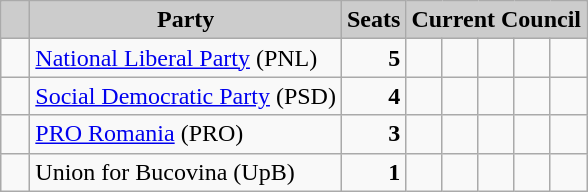<table class="wikitable">
<tr>
<th style="background:#ccc">   </th>
<th style="background:#ccc">Party</th>
<th style="background:#ccc">Seats</th>
<th style="background:#ccc" colspan="5">Current Council</th>
</tr>
<tr>
<td>  </td>
<td><a href='#'>National Liberal Party</a> (PNL)</td>
<td style="text-align: right"><strong>5</strong></td>
<td>  </td>
<td>  </td>
<td>  </td>
<td>  </td>
<td>  </td>
</tr>
<tr>
<td>  </td>
<td><a href='#'>Social Democratic Party</a> (PSD)</td>
<td style="text-align: right"><strong>4</strong></td>
<td>  </td>
<td>  </td>
<td>  </td>
<td>  </td>
<td> </td>
</tr>
<tr>
<td>  </td>
<td><a href='#'>PRO Romania</a> (PRO)</td>
<td style="text-align: right"><strong>3</strong></td>
<td>  </td>
<td>  </td>
<td>  </td>
<td> </td>
<td> </td>
</tr>
<tr>
<td>  </td>
<td>Union for Bucovina (UpB)</td>
<td style="text-align: right"><strong>1</strong></td>
<td>  </td>
<td> </td>
<td> </td>
<td> </td>
<td> </td>
</tr>
</table>
